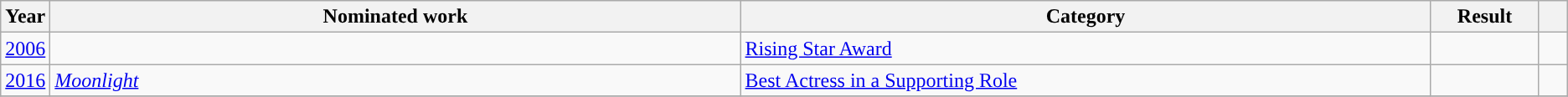<table class="wikitable">
<tr>
<th scope="col" style="width:1em;">Year</th>
<th scope="col" style="width:35em;">Nominated work</th>
<th scope="col" style="width:35em;">Category</th>
<th scope="col" style="width:5em;">Result</th>
<th scope="col" style="width:1em;"></th>
</tr>
<tr>
<td><a href='#'>2006</a></td>
<td></td>
<td><a href='#'>Rising Star Award</a></td>
<td></td>
<td></td>
</tr>
<tr>
<td><a href='#'>2016</a></td>
<td><em><a href='#'>Moonlight</a></em></td>
<td><a href='#'>Best Actress in a Supporting Role</a></td>
<td></td>
<td></td>
</tr>
<tr>
</tr>
</table>
